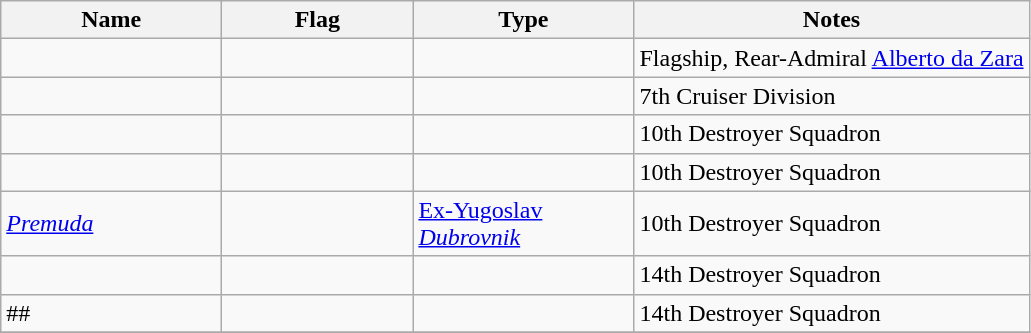<table class="wikitable sortable">
<tr>
<th scope="col" width="140px">Name</th>
<th scope="col" width="120px">Flag</th>
<th scope="col" width="140px">Type</th>
<th>Notes</th>
</tr>
<tr>
<td align="left"></td>
<td align="left"></td>
<td align="left"></td>
<td align="left">Flagship, Rear-Admiral <a href='#'>Alberto da Zara</a></td>
</tr>
<tr>
<td align="left"></td>
<td align="left"></td>
<td align="left"></td>
<td align="left">7th Cruiser Division</td>
</tr>
<tr>
<td align="left"></td>
<td align="left"></td>
<td align="left"></td>
<td align="left">10th Destroyer Squadron</td>
</tr>
<tr>
<td align="left"></td>
<td align="left"></td>
<td align="left"></td>
<td align="left">10th Destroyer Squadron</td>
</tr>
<tr>
<td align="left"><a href='#'><em>Premuda</em></a></td>
<td align="left"></td>
<td align="left"><a href='#'>Ex-Yugoslav <em>Dubrovnik</a></td>
<td align="left">10th Destroyer Squadron</td>
</tr>
<tr>
<td align="left"></td>
<td align="left"></td>
<td align="left"></td>
<td align="left">14th Destroyer Squadron</td>
</tr>
<tr>
<td align="left"> ##</td>
<td align="left"></td>
<td align="left"></td>
<td align="left">14th Destroyer Squadron</td>
</tr>
<tr>
</tr>
</table>
